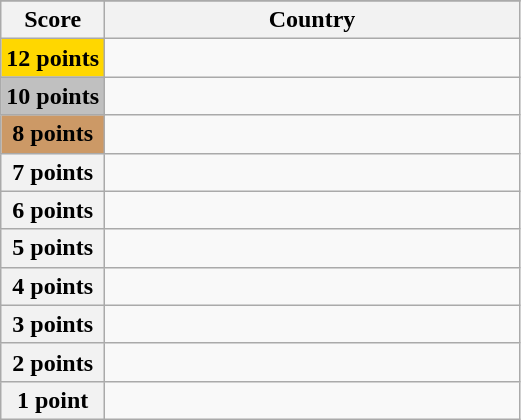<table class="wikitable">
<tr>
</tr>
<tr>
<th scope="col" width="20%">Score</th>
<th scope="col">Country</th>
</tr>
<tr>
<th scope="row" style="background:gold">12 points</th>
<td></td>
</tr>
<tr>
<th scope="row" style="background:silver">10 points</th>
<td></td>
</tr>
<tr>
<th scope="row" style="background:#CC9966">8 points</th>
<td></td>
</tr>
<tr>
<th scope="row">7 points</th>
<td></td>
</tr>
<tr>
<th scope="row">6 points</th>
<td></td>
</tr>
<tr>
<th scope="row">5 points</th>
<td></td>
</tr>
<tr>
<th scope="row">4 points</th>
<td></td>
</tr>
<tr>
<th scope="row">3 points</th>
<td></td>
</tr>
<tr>
<th scope="row">2 points</th>
<td></td>
</tr>
<tr>
<th scope="row">1 point</th>
<td></td>
</tr>
</table>
